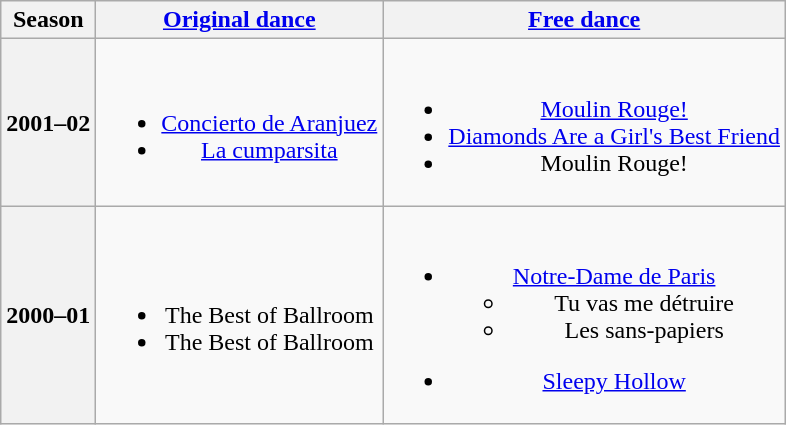<table class=wikitable style=text-align:center>
<tr>
<th>Season</th>
<th><a href='#'>Original dance</a></th>
<th><a href='#'>Free dance</a></th>
</tr>
<tr>
<th>2001–02 <br> </th>
<td><br><ul><li><a href='#'>Concierto de Aranjuez</a> <br></li><li><a href='#'>La cumparsita</a> <br></li></ul></td>
<td><br><ul><li><a href='#'>Moulin Rouge!</a></li><li><a href='#'>Diamonds Are a Girl's Best Friend</a> <br></li><li>Moulin Rouge!</li></ul></td>
</tr>
<tr>
<th>2000–01 <br> </th>
<td><br><ul><li> The Best of Ballroom</li><li> The Best of Ballroom</li></ul></td>
<td><br><ul><li><a href='#'>Notre-Dame de Paris</a> <br><ul><li>Tu vas me détruire</li><li>Les sans-papiers</li></ul></li></ul><ul><li><a href='#'>Sleepy Hollow</a> <br></li></ul></td>
</tr>
</table>
